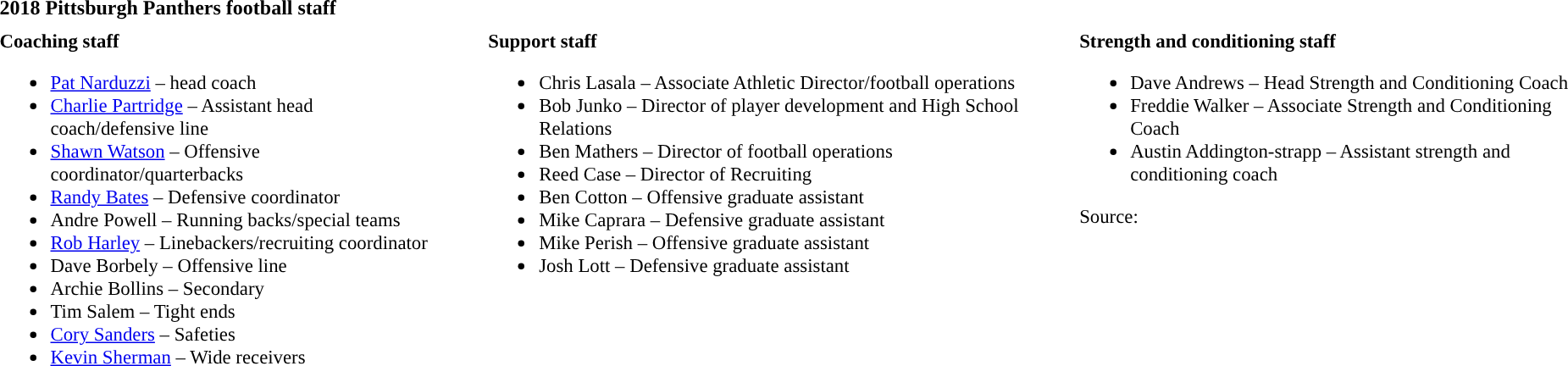<table class="toccolours" style="text-align: left;">
<tr>
<td colspan=10><strong>2018 Pittsburgh Panthers football staff</strong></td>
</tr>
<tr>
<td valign="top"></td>
</tr>
<tr>
<td style="font-size:95%; vertical-align:top;"><strong>Coaching staff</strong><br><ul><li><a href='#'>Pat Narduzzi</a> – head coach</li><li><a href='#'>Charlie Partridge</a> – Assistant head coach/defensive line</li><li><a href='#'>Shawn Watson</a> – Offensive coordinator/quarterbacks</li><li><a href='#'>Randy Bates</a> – Defensive coordinator</li><li>Andre Powell – Running backs/special teams</li><li><a href='#'>Rob Harley</a> – Linebackers/recruiting coordinator</li><li>Dave Borbely – Offensive line</li><li>Archie Bollins – Secondary</li><li>Tim Salem – Tight ends</li><li><a href='#'>Cory Sanders</a> – Safeties</li><li><a href='#'>Kevin Sherman</a> – Wide receivers</li></ul></td>
<td style="width:25px;"> </td>
<td valign="top"></td>
<td style="font-size:95%; vertical-align:top;"><strong>Support staff</strong><br><ul><li>Chris Lasala – Associate Athletic Director/football operations</li><li>Bob Junko – Director of player development and High School Relations</li><li>Ben Mathers – Director of football operations</li><li>Reed Case – Director of Recruiting</li><li>Ben Cotton – Offensive graduate assistant</li><li>Mike Caprara – Defensive graduate assistant</li><li>Mike Perish – Offensive graduate assistant</li><li>Josh Lott – Defensive graduate assistant</li></ul></td>
<td style="width:25px;"> </td>
<td valign="top"></td>
<td style="font-size:95%; vertical-align:top;"><strong>Strength and conditioning staff</strong><br><ul><li>Dave Andrews – Head Strength and Conditioning Coach</li><li>Freddie Walker – Associate Strength and Conditioning Coach</li><li>Austin Addington-strapp – Assistant strength and conditioning coach</li></ul>Source:</td>
</tr>
</table>
